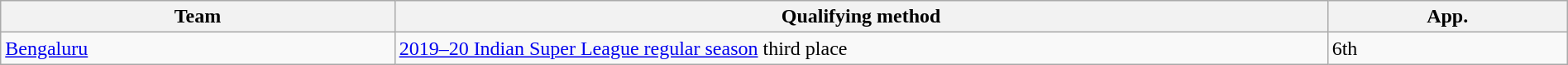<table class="wikitable" style="table-layout:fixed;width:100%;">
<tr>
<th width=25%>Team</th>
<th width=60%>Qualifying method</th>
<th width=15%>App. </th>
</tr>
<tr>
<td> <a href='#'>Bengaluru</a></td>
<td><a href='#'>2019–20 Indian Super League regular season</a> third place</td>
<td>6th </td>
</tr>
</table>
